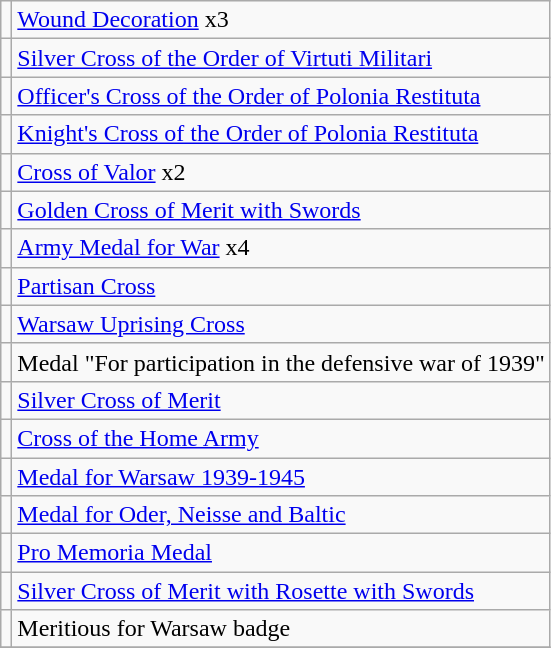<table class="wikitable">
<tr>
<td></td>
<td><a href='#'>Wound Decoration</a> x3</td>
</tr>
<tr>
<td></td>
<td><a href='#'>Silver Cross of the Order of Virtuti Militari</a></td>
</tr>
<tr>
<td></td>
<td><a href='#'>Officer's Cross of the Order of Polonia Restituta</a></td>
</tr>
<tr>
<td></td>
<td><a href='#'>Knight's Cross of the Order of Polonia Restituta</a></td>
</tr>
<tr>
<td></td>
<td><a href='#'>Cross of Valor</a> x2</td>
</tr>
<tr>
<td></td>
<td><a href='#'>Golden Cross of Merit with Swords</a></td>
</tr>
<tr>
<td></td>
<td><a href='#'>Army Medal for War</a> x4</td>
</tr>
<tr>
<td></td>
<td><a href='#'>Partisan Cross</a></td>
</tr>
<tr>
<td></td>
<td><a href='#'>Warsaw Uprising Cross</a></td>
</tr>
<tr>
<td></td>
<td>Medal "For participation in the defensive war of 1939"</td>
</tr>
<tr>
<td></td>
<td><a href='#'>Silver Cross of Merit</a></td>
</tr>
<tr>
<td></td>
<td><a href='#'>Cross of the Home Army</a></td>
</tr>
<tr>
<td></td>
<td><a href='#'>Medal for Warsaw 1939-1945</a></td>
</tr>
<tr>
<td></td>
<td><a href='#'>Medal for Oder, Neisse and Baltic</a></td>
</tr>
<tr>
<td></td>
<td><a href='#'>Pro Memoria Medal</a></td>
</tr>
<tr>
<td></td>
<td><a href='#'>Silver Cross of Merit with Rosette with Swords</a></td>
</tr>
<tr>
<td></td>
<td>Meritious for Warsaw badge</td>
</tr>
<tr>
</tr>
</table>
